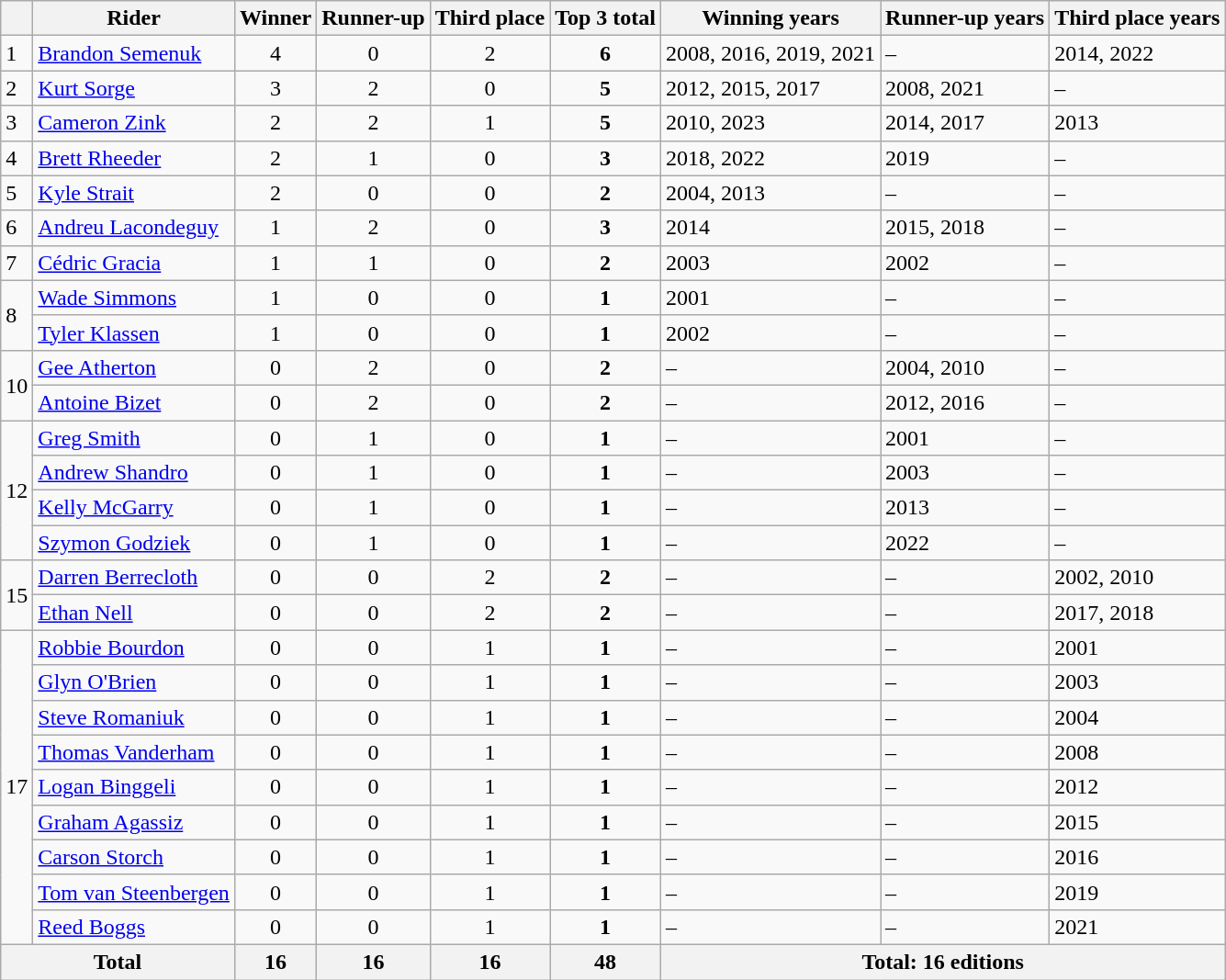<table class="wikitable sortable">
<tr>
<th></th>
<th>Rider</th>
<th>Winner</th>
<th>Runner-up</th>
<th>Third place</th>
<th>Top 3 total</th>
<th>Winning years</th>
<th>Runner-up years</th>
<th>Third place years</th>
</tr>
<tr>
<td>1</td>
<td> <a href='#'>Brandon Semenuk</a></td>
<td style="text-align:center;">4</td>
<td style="text-align:center;">0</td>
<td style="text-align:center;">2</td>
<td style="text-align:center;"><strong>6</strong></td>
<td>2008, 2016, 2019, 2021</td>
<td>–</td>
<td>2014, 2022</td>
</tr>
<tr>
<td>2</td>
<td> <a href='#'>Kurt Sorge</a></td>
<td style="text-align:center;">3</td>
<td style="text-align:center;">2</td>
<td style="text-align:center;">0</td>
<td style="text-align:center;"><strong>5</strong></td>
<td>2012, 2015, 2017</td>
<td>2008, 2021</td>
<td>–</td>
</tr>
<tr>
<td>3</td>
<td> <a href='#'>Cameron Zink</a></td>
<td align=center>2</td>
<td align=center>2</td>
<td align=center>1</td>
<td align=center><strong>5</strong></td>
<td>2010, 2023</td>
<td>2014, 2017</td>
<td>2013</td>
</tr>
<tr>
<td>4</td>
<td> <a href='#'>Brett Rheeder</a></td>
<td align=center>2</td>
<td align="center">1</td>
<td align=center>0</td>
<td align=center><strong>3</strong></td>
<td>2018, 2022</td>
<td>2019</td>
<td>–</td>
</tr>
<tr>
<td>5</td>
<td> <a href='#'>Kyle Strait</a></td>
<td align=center>2</td>
<td align=center>0</td>
<td align=center>0</td>
<td align=center><strong>2</strong></td>
<td>2004, 2013</td>
<td>–</td>
<td>–</td>
</tr>
<tr>
<td>6</td>
<td> <a href='#'>Andreu Lacondeguy</a></td>
<td align=center>1</td>
<td align=center>2</td>
<td align=center>0</td>
<td align=center><strong>3</strong></td>
<td>2014</td>
<td>2015, 2018</td>
<td>–</td>
</tr>
<tr>
<td>7</td>
<td> <a href='#'>Cédric Gracia</a></td>
<td align=center>1</td>
<td align=center>1</td>
<td align=center>0</td>
<td align=center><strong>2</strong></td>
<td>2003</td>
<td>2002</td>
<td>–</td>
</tr>
<tr>
<td rowspan=2>8</td>
<td> <a href='#'>Wade Simmons</a></td>
<td align=center>1</td>
<td align=center>0</td>
<td align=center>0</td>
<td align=center><strong>1</strong></td>
<td>2001</td>
<td>–</td>
<td>–</td>
</tr>
<tr>
<td> <a href='#'>Tyler Klassen</a></td>
<td align=center>1</td>
<td align=center>0</td>
<td align=center>0</td>
<td align=center><strong>1</strong></td>
<td>2002</td>
<td>–</td>
<td>–</td>
</tr>
<tr>
<td rowspan=2>10</td>
<td> <a href='#'>Gee Atherton</a></td>
<td align=center>0</td>
<td align=center>2</td>
<td align=center>0</td>
<td align=center><strong>2</strong></td>
<td>–</td>
<td>2004, 2010</td>
<td>–</td>
</tr>
<tr>
<td> <a href='#'>Antoine Bizet</a></td>
<td align=center>0</td>
<td align=center>2</td>
<td align=center>0</td>
<td align=center><strong>2</strong></td>
<td>–</td>
<td>2012, 2016</td>
<td>–</td>
</tr>
<tr>
<td rowspan="4">12</td>
<td> <a href='#'>Greg Smith</a></td>
<td align=center>0</td>
<td align=center>1</td>
<td align=center>0</td>
<td align=center><strong>1</strong></td>
<td>–</td>
<td>2001</td>
<td>–</td>
</tr>
<tr>
<td> <a href='#'>Andrew Shandro</a></td>
<td align=center>0</td>
<td align=center>1</td>
<td align=center>0</td>
<td align=center><strong>1</strong></td>
<td>–</td>
<td>2003</td>
<td>–</td>
</tr>
<tr>
<td> <a href='#'>Kelly McGarry</a></td>
<td align=center>0</td>
<td align=center>1</td>
<td align=center>0</td>
<td align=center><strong>1</strong></td>
<td>–</td>
<td>2013</td>
<td>–</td>
</tr>
<tr>
<td> <a href='#'>Szymon Godziek</a></td>
<td align=center>0</td>
<td align=center>1</td>
<td align=center>0</td>
<td align=center><strong>1</strong></td>
<td>–</td>
<td>2022</td>
<td>–</td>
</tr>
<tr>
<td rowspan=2>15</td>
<td> <a href='#'>Darren Berrecloth</a></td>
<td align=center>0</td>
<td align=center>0</td>
<td align=center>2</td>
<td align=center><strong>2</strong></td>
<td>–</td>
<td>–</td>
<td>2002, 2010</td>
</tr>
<tr>
<td> <a href='#'>Ethan Nell</a></td>
<td align=center>0</td>
<td align=center>0</td>
<td align=center>2</td>
<td align=center><strong>2</strong></td>
<td>–</td>
<td>–</td>
<td>2017, 2018</td>
</tr>
<tr>
<td rowspan=9>17</td>
<td> <a href='#'>Robbie Bourdon</a></td>
<td align=center>0</td>
<td align=center>0</td>
<td align=center>1</td>
<td align=center><strong>1</strong></td>
<td>–</td>
<td>–</td>
<td>2001</td>
</tr>
<tr>
<td> <a href='#'>Glyn O'Brien</a></td>
<td align=center>0</td>
<td align=center>0</td>
<td align=center>1</td>
<td align=center><strong>1</strong></td>
<td>–</td>
<td>–</td>
<td>2003</td>
</tr>
<tr>
<td> <a href='#'>Steve Romaniuk</a></td>
<td align=center>0</td>
<td align=center>0</td>
<td align=center>1</td>
<td align=center><strong>1</strong></td>
<td>–</td>
<td>–</td>
<td>2004</td>
</tr>
<tr>
<td> <a href='#'>Thomas Vanderham</a></td>
<td align=center>0</td>
<td align=center>0</td>
<td align=center>1</td>
<td align=center><strong>1</strong></td>
<td>–</td>
<td>–</td>
<td>2008</td>
</tr>
<tr>
<td> <a href='#'>Logan Binggeli</a></td>
<td align=center>0</td>
<td align=center>0</td>
<td align=center>1</td>
<td align=center><strong>1</strong></td>
<td>–</td>
<td>–</td>
<td>2012</td>
</tr>
<tr>
<td> <a href='#'>Graham Agassiz</a></td>
<td align=center>0</td>
<td align=center>0</td>
<td align=center>1</td>
<td align=center><strong>1</strong></td>
<td>–</td>
<td>–</td>
<td>2015</td>
</tr>
<tr>
<td> <a href='#'>Carson Storch</a></td>
<td align=center>0</td>
<td align=center>0</td>
<td align=center>1</td>
<td align=center><strong>1</strong></td>
<td>–</td>
<td>–</td>
<td>2016</td>
</tr>
<tr>
<td> <a href='#'>Tom van Steenbergen</a></td>
<td align=center>0</td>
<td align=center>0</td>
<td align=center>1</td>
<td align=center><strong>1</strong></td>
<td>–</td>
<td>–</td>
<td>2019</td>
</tr>
<tr>
<td> <a href='#'>Reed Boggs</a></td>
<td align=center>0</td>
<td align=center>0</td>
<td align=center>1</td>
<td align=center><strong>1</strong></td>
<td>–</td>
<td>–</td>
<td>2021</td>
</tr>
<tr>
<th colspan = 2>Total</th>
<th>16</th>
<th>16</th>
<th>16</th>
<th>48</th>
<th colspan="3">Total: 16 editions</th>
</tr>
</table>
